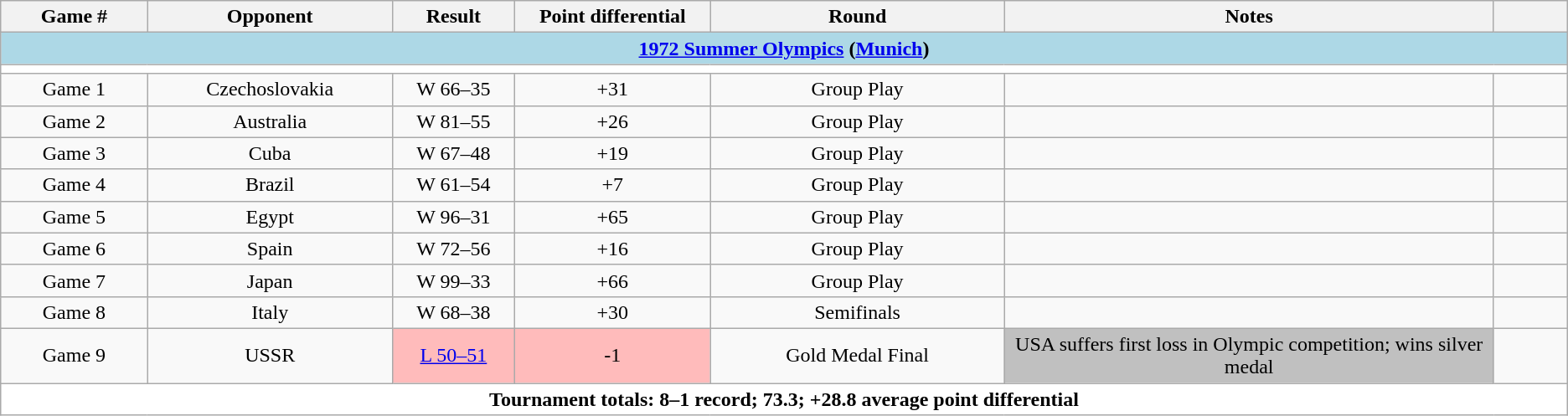<table class="wikitable">
<tr>
<th width=6%>Game #</th>
<th width=10%>Opponent</th>
<th width=05%>Result</th>
<th width=8%>Point differential</th>
<th width=12%>Round</th>
<th width=20%>Notes</th>
<th width=3%></th>
</tr>
<tr>
<td colspan="7"  style="text-align:center; background:lightblue;"><span><strong><a href='#'>1972 Summer Olympics</a> (<a href='#'>Munich</a>)</strong></span></td>
</tr>
<tr>
<td colspan="7"  style="text-align:center; background:white;"></td>
</tr>
<tr>
<td align=center>Game 1</td>
<td align=center>Czechoslovakia</td>
<td align=center>W 66–35</td>
<td align=center>+31</td>
<td align=center>Group Play</td>
<td align=center></td>
<td align=center></td>
</tr>
<tr>
<td align=center>Game 2</td>
<td align=center>Australia</td>
<td align=center>W 81–55</td>
<td align=center>+26</td>
<td align=center>Group Play</td>
<td align=center></td>
<td align=center></td>
</tr>
<tr>
<td align=center>Game 3</td>
<td align=center>Cuba</td>
<td align=center>W 67–48</td>
<td align=center>+19</td>
<td align=center>Group Play</td>
<td align=center></td>
<td align=center></td>
</tr>
<tr>
<td align=center>Game 4</td>
<td align=center>Brazil</td>
<td align=center>W 61–54</td>
<td align=center>+7</td>
<td align=center>Group Play</td>
<td align=center></td>
<td align=center></td>
</tr>
<tr>
<td align=center>Game 5</td>
<td align=center>Egypt</td>
<td align=center>W 96–31</td>
<td align=center>+65</td>
<td align=center>Group Play</td>
<td align=center></td>
<td align=center></td>
</tr>
<tr>
<td align=center>Game 6</td>
<td align=center>Spain</td>
<td align=center>W 72–56</td>
<td align=center>+16</td>
<td align=center>Group Play</td>
<td align=center></td>
<td align=center></td>
</tr>
<tr>
<td align=center>Game 7</td>
<td align=center>Japan</td>
<td align=center>W 99–33</td>
<td align=center>+66</td>
<td align=center>Group Play</td>
<td align=center></td>
<td align=center></td>
</tr>
<tr>
<td align=center>Game 8</td>
<td align=center>Italy</td>
<td align=center>W 68–38</td>
<td align=center>+30</td>
<td align=center>Semifinals</td>
<td align=center></td>
<td align=center></td>
</tr>
<tr>
<td align=center>Game 9</td>
<td align=center>USSR</td>
<td style="text-align:center; background:#fbb;"><a href='#'>L 50–51</a></td>
<td style="text-align:center; background:#fbb;">-1</td>
<td align=center>Gold Medal Final</td>
<td style="text-align:center; background:silver;">USA suffers first loss in Olympic competition; wins silver medal</td>
<td align=center></td>
</tr>
<tr>
<td colspan="7"  style="text-align:center; background:white;"><span><strong>Tournament totals: 8–1 record; 73.3; +28.8 average point differential</strong></span></td>
</tr>
</table>
